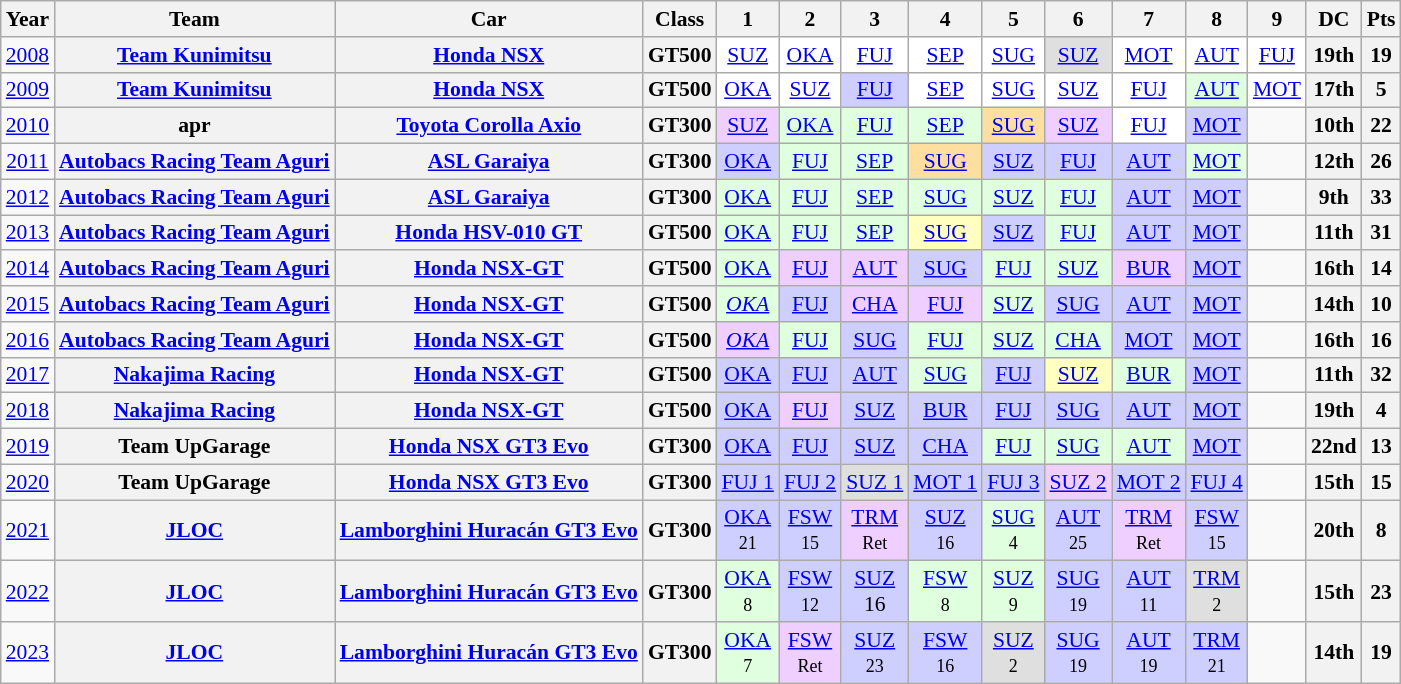<table class="wikitable" style="text-align:center; font-size:90%">
<tr>
<th>Year</th>
<th>Team</th>
<th>Car</th>
<th>Class</th>
<th>1</th>
<th>2</th>
<th>3</th>
<th>4</th>
<th>5</th>
<th>6</th>
<th>7</th>
<th>8</th>
<th>9</th>
<th>DC</th>
<th>Pts</th>
</tr>
<tr>
<td><a href='#'>2008</a></td>
<th><a href='#'>Team Kunimitsu</a></th>
<th><a href='#'>Honda NSX</a></th>
<th>GT500</th>
<td style="background:#FFFFFF;"><a href='#'>SUZ</a></td>
<td style="background:#FFFFFF;"><a href='#'>OKA</a></td>
<td style="background:#FFFFFF;"><a href='#'>FUJ</a></td>
<td style="background:#FFFFFF;"><a href='#'>SEP</a></td>
<td style="background:#FFFFFF;"><a href='#'>SUG</a></td>
<td style="background:#DFDFDF;"><a href='#'>SUZ</a><br></td>
<td style="background:#FFFFFF;"><a href='#'>MOT</a></td>
<td style="background:#FFFFFF;"><a href='#'>AUT</a></td>
<td style="background:#FFFFFF;"><a href='#'>FUJ</a></td>
<th>19th</th>
<th>19</th>
</tr>
<tr>
<td><a href='#'>2009</a></td>
<th><a href='#'>Team Kunimitsu</a></th>
<th><a href='#'>Honda NSX</a></th>
<th>GT500</th>
<td style="background:#FFFFFF;"><a href='#'>OKA</a></td>
<td style="background:#FFFFFF;"><a href='#'>SUZ</a></td>
<td style="background:#CFCFFF;"><a href='#'>FUJ</a><br></td>
<td style="background:#FFFFFF;"><a href='#'>SEP</a></td>
<td style="background:#FFFFFF;"><a href='#'>SUG</a></td>
<td style="background:#FFFFFF;"><a href='#'>SUZ</a></td>
<td style="background:#FFFFFF;"><a href='#'>FUJ</a></td>
<td style="background:#DFFFDF;"><a href='#'>AUT</a><br></td>
<td style="background:#FFFFFF;"><a href='#'>MOT</a></td>
<th>17th</th>
<th>5</th>
</tr>
<tr>
<td><a href='#'>2010</a></td>
<th>apr</th>
<th><a href='#'>Toyota Corolla Axio</a></th>
<th>GT300</th>
<td style="background:#EFCFFF;"><a href='#'>SUZ</a><br></td>
<td style="background:#DFFFDF;"><a href='#'>OKA</a><br></td>
<td style="background:#DFFFDF;"><a href='#'>FUJ</a><br></td>
<td style="background:#DFFFDF;"><a href='#'>SEP</a><br></td>
<td style="background:#FFDF9F;"><a href='#'>SUG</a><br></td>
<td style="background:#EFCFFF;"><a href='#'>SUZ</a><br></td>
<td style="background:#FFFFFF;"><a href='#'>FUJ</a><br></td>
<td style="background:#CFCFFF;"><a href='#'>MOT</a><br></td>
<td></td>
<th>10th</th>
<th>22</th>
</tr>
<tr>
<td><a href='#'>2011</a></td>
<th><a href='#'>Autobacs Racing Team Aguri</a></th>
<th><a href='#'>ASL Garaiya</a></th>
<th>GT300</th>
<td style="background:#CFCFFF;"><a href='#'>OKA</a><br></td>
<td style="background:#DFFFDF;"><a href='#'>FUJ</a><br></td>
<td style="background:#DFFFDF;"><a href='#'>SEP</a><br></td>
<td style="background:#FFDF9F;"><a href='#'>SUG</a><br></td>
<td style="background:#CFCFFF;"><a href='#'>SUZ</a><br></td>
<td style="background:#CFCFFF;"><a href='#'>FUJ</a><br></td>
<td style="background:#CFCFFF;"><a href='#'>AUT</a><br></td>
<td style="background:#DFFFDF;"><a href='#'>MOT</a><br></td>
<td></td>
<th>12th</th>
<th>26</th>
</tr>
<tr>
<td><a href='#'>2012</a></td>
<th><a href='#'>Autobacs Racing Team Aguri</a></th>
<th><a href='#'>ASL Garaiya</a></th>
<th>GT300</th>
<td style="background:#DFFFDF;"><a href='#'>OKA</a><br></td>
<td style="background:#DFFFDF;"><a href='#'>FUJ</a><br></td>
<td style="background:#DFFFDF;"><a href='#'>SEP</a><br></td>
<td style="background:#DFFFDF;"><a href='#'>SUG</a><br></td>
<td style="background:#DFFFDF;"><a href='#'>SUZ</a><br></td>
<td style="background:#DFFFDF;"><a href='#'>FUJ</a><br></td>
<td style="background:#CFCFFF;"><a href='#'>AUT</a><br></td>
<td style="background:#CFCFFF;"><a href='#'>MOT</a><br></td>
<td></td>
<th>9th</th>
<th>33</th>
</tr>
<tr>
<td><a href='#'>2013</a></td>
<th><a href='#'>Autobacs Racing Team Aguri</a></th>
<th><a href='#'>Honda HSV-010 GT</a></th>
<th>GT500</th>
<td style="background:#DFFFDF;"><a href='#'>OKA</a><br></td>
<td style="background:#DFFFDF;"><a href='#'>FUJ</a><br></td>
<td style="background:#DFFFDF;"><a href='#'>SEP</a><br></td>
<td style="background:#FFFFBF;"><a href='#'>SUG</a><br></td>
<td style="background:#CFCFFF;"><a href='#'>SUZ</a><br></td>
<td style="background:#DFFFDF;"><a href='#'>FUJ</a><br></td>
<td style="background:#CFCFFF;"><a href='#'>AUT</a><br></td>
<td style="background:#CFCFFF;"><a href='#'>MOT</a><br></td>
<td></td>
<th>11th</th>
<th>31</th>
</tr>
<tr>
<td><a href='#'>2014</a></td>
<th><a href='#'>Autobacs Racing Team Aguri</a></th>
<th><a href='#'>Honda NSX-GT</a></th>
<th>GT500</th>
<td style="background:#DFFFDF;"><a href='#'>OKA</a><br></td>
<td style="background:#EFCFFF;"><a href='#'>FUJ</a><br></td>
<td style="background:#EFCFFF;"><a href='#'>AUT</a><br></td>
<td style="background:#CFCFFF;"><a href='#'>SUG</a><br></td>
<td style="background:#DFFFDF;"><a href='#'>FUJ</a><br></td>
<td style="background:#DFFFDF;"><a href='#'>SUZ</a><br></td>
<td style="background:#EFCFFF;"><a href='#'>BUR</a><br></td>
<td style="background:#CFCFFF;"><a href='#'>MOT</a><br></td>
<td></td>
<th>16th</th>
<th>14</th>
</tr>
<tr>
<td><a href='#'>2015</a></td>
<th><a href='#'>Autobacs Racing Team Aguri</a></th>
<th><a href='#'>Honda NSX-GT</a></th>
<th>GT500</th>
<td style="background:#DFFFDF;"><em><a href='#'>OKA</a></em><br></td>
<td style="background:#CFCFFF;"><a href='#'>FUJ</a><br></td>
<td style="background:#EFCFFF;"><a href='#'>CHA</a><br></td>
<td style="background:#EFCFFF;"><a href='#'>FUJ</a><br></td>
<td style="background:#DFFFDF;"><a href='#'>SUZ</a><br></td>
<td style="background:#CFCFFF;"><a href='#'>SUG</a><br></td>
<td style="background:#CFCFFF;"><a href='#'>AUT</a><br></td>
<td style="background:#CFCFFF;"><a href='#'>MOT</a><br></td>
<td></td>
<th>14th</th>
<th>10</th>
</tr>
<tr>
<td><a href='#'>2016</a></td>
<th><a href='#'>Autobacs Racing Team Aguri</a></th>
<th><a href='#'>Honda NSX-GT</a></th>
<th>GT500</th>
<td style="background:#EFCFFF;"><em><a href='#'>OKA</a></em><br></td>
<td style="background:#DFFFDF;"><a href='#'>FUJ</a><br></td>
<td style="background:#CFCFFF;"><a href='#'>SUG</a><br></td>
<td style="background:#DFFFDF;"><a href='#'>FUJ</a><br></td>
<td style="background:#DFFFDF;"><a href='#'>SUZ</a><br></td>
<td style="background:#DFFFDF;"><a href='#'>CHA</a><br></td>
<td style="background:#CFCFFF;"><a href='#'>MOT</a><br></td>
<td style="background:#CFCFFF;"><a href='#'>MOT</a><br></td>
<td></td>
<th>16th</th>
<th>16</th>
</tr>
<tr>
<td><a href='#'>2017</a></td>
<th><a href='#'>Nakajima Racing</a></th>
<th><a href='#'>Honda NSX-GT</a></th>
<th>GT500</th>
<td style="background:#CFCFFF;"><a href='#'>OKA</a><br></td>
<td style="background:#CFCFFF;"><a href='#'>FUJ</a><br></td>
<td style="background:#CFCFFF;"><a href='#'>AUT</a><br></td>
<td style="background:#DFFFDF;"><a href='#'>SUG</a><br></td>
<td style="background:#CFCFFF;"><a href='#'>FUJ</a><br></td>
<td style="background:#FFFFBF;"><a href='#'>SUZ</a><br></td>
<td style="background:#DFFFDF;"><a href='#'>BUR</a><br></td>
<td style="background:#CFCFFF;"><a href='#'>MOT</a><br></td>
<td></td>
<th>11th</th>
<th>32</th>
</tr>
<tr>
<td><a href='#'>2018</a></td>
<th><a href='#'>Nakajima Racing</a></th>
<th><a href='#'>Honda NSX-GT</a></th>
<th>GT500</th>
<td style="background:#CFCFFF;"><a href='#'>OKA</a><br></td>
<td style="background:#EFCFFF;"><a href='#'>FUJ</a><br></td>
<td style="background:#CFCFFF;"><a href='#'>SUZ</a><br></td>
<td style="background:#CFCFFF;"><a href='#'>BUR</a><br></td>
<td style="background:#CFCFFF;"><a href='#'>FUJ</a><br></td>
<td style="background:#CFCFFF;"><a href='#'>SUG</a><br></td>
<td style="background:#CFCFFF;"><a href='#'>AUT</a><br></td>
<td style="background:#CFCFFF;"><a href='#'>MOT</a><br></td>
<td></td>
<th>19th</th>
<th>4</th>
</tr>
<tr>
<td><a href='#'>2019</a></td>
<th>Team UpGarage</th>
<th><a href='#'>Honda NSX GT3 Evo</a></th>
<th>GT300</th>
<td style="background:#CFCFFF;"><a href='#'>OKA</a><br></td>
<td style="background:#CFCFFF;"><a href='#'>FUJ</a><br></td>
<td style="background:#CFCFFF;"><a href='#'>SUZ</a><br></td>
<td style="background:#CFCFFF;"><a href='#'>CHA</a><br></td>
<td style="background:#DFFFDF;"><a href='#'>FUJ</a><br></td>
<td style="background:#DFFFDF;"><a href='#'>SUG</a><br></td>
<td style="background:#DFFFDF;"><a href='#'>AUT</a><br></td>
<td style="background:#CFCFFF;"><a href='#'>MOT</a><br></td>
<td></td>
<th>22nd</th>
<th>13</th>
</tr>
<tr>
<td><a href='#'>2020</a></td>
<th>Team UpGarage</th>
<th><a href='#'>Honda NSX GT3 Evo</a></th>
<th>GT300</th>
<td style="background:#CFCFFF;"><a href='#'>FUJ 1</a><br></td>
<td style="background:#CFCFFF;"><a href='#'>FUJ 2</a><br></td>
<td style="background:#DFDFDF;"><a href='#'>SUZ 1</a><br></td>
<td style="background:#CFCFFF;"><a href='#'>MOT 1</a><br></td>
<td style="background:#CFCFFF;"><a href='#'>FUJ 3</a><br></td>
<td style="background:#EFCFFF;"><a href='#'>SUZ 2</a><br></td>
<td style="background:#CFCFFF;"><a href='#'>MOT 2</a><br></td>
<td style="background:#CFCFFF;"><a href='#'>FUJ 4</a><br></td>
<td></td>
<th>15th</th>
<th>15</th>
</tr>
<tr>
<td><a href='#'>2021</a></td>
<th><a href='#'>JLOC</a></th>
<th><a href='#'>Lamborghini Huracán GT3 Evo</a></th>
<th>GT300</th>
<td style="background:#CFCFFF;"><a href='#'>OKA</a><br><small>21</small></td>
<td style="background:#CFCFFF;"><a href='#'>FSW</a><br><small>15</small></td>
<td style="background:#EFCFFF;"><a href='#'>TRM</a><br><small>Ret</small></td>
<td style="background:#CFCFFF;"><a href='#'>SUZ</a><br><small>16</small></td>
<td style="background:#DFFFDF;"><a href='#'>SUG</a><br><small>4</small></td>
<td style="background:#CFCFFF;"><a href='#'>AUT</a><br><small>25</small></td>
<td style="background:#EFCFFF;"><a href='#'>TRM</a><br><small>Ret</small></td>
<td style="background:#CFCFFF;"><a href='#'>FSW</a><br><small>15</small></td>
<td></td>
<th>20th</th>
<th>8</th>
</tr>
<tr>
<td><a href='#'>2022</a></td>
<th><a href='#'>JLOC</a></th>
<th><a href='#'>Lamborghini Huracán GT3 Evo</a></th>
<th>GT300</th>
<td style="background:#DFFFDF;"><a href='#'>OKA</a><br><small>8</small></td>
<td style="background:#CFCFFF;"><a href='#'>FSW</a><br><small>12</small></td>
<td style="background:#CFCFFF;"><a href='#'>SUZ</a><br>16<small></small></td>
<td style="background:#DFFFDF;"><a href='#'>FSW</a><br><small>8</small></td>
<td style="background:#DFFFDF;"><a href='#'>SUZ</a><br><small>9</small></td>
<td style="background:#CFCFFF;"><a href='#'>SUG</a><br><small>19</small></td>
<td style="background:#CFCFFF;"><a href='#'>AUT</a><br><small>11</small></td>
<td style="background:#DFDFDF;"><a href='#'>TRM</a><br><small>2</small></td>
<td></td>
<th>15th</th>
<th>23</th>
</tr>
<tr>
<td><a href='#'>2023</a></td>
<th><a href='#'>JLOC</a></th>
<th><a href='#'>Lamborghini Huracán GT3 Evo</a></th>
<th>GT300</th>
<td style="background:#DFFFDF;"><a href='#'>OKA</a><br><small>7</small></td>
<td style="background:#EFCFFF;"><a href='#'>FSW</a><br><small>Ret</small></td>
<td style="background:#CFCFFF;"><a href='#'>SUZ</a><br><small>23</small></td>
<td style="background:#CFCFFF;"><a href='#'>FSW</a><br><small>16</small></td>
<td style="background:#DFDFDF;"><a href='#'>SUZ</a><br><small>2</small></td>
<td style="background:#CFCFFF;"><a href='#'>SUG</a><br><small>19</small></td>
<td style="background:#CFCFFF;"><a href='#'>AUT</a><br><small>19</small></td>
<td style="background:#CFCFFF;"><a href='#'>TRM</a><br><small>21</small></td>
<td></td>
<th>14th</th>
<th>19</th>
</tr>
</table>
